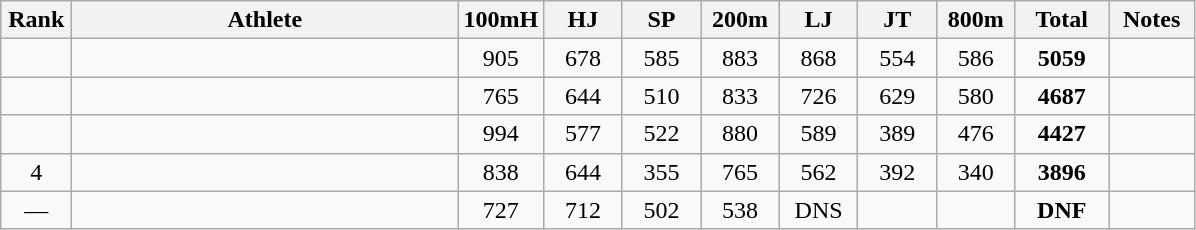<table class=wikitable style="text-align:center">
<tr>
<th width=40>Rank</th>
<th width=250>Athlete</th>
<th width=45>100mH</th>
<th width=45>HJ</th>
<th width=45>SP</th>
<th width=45>200m</th>
<th width=45>LJ</th>
<th width=45>JT</th>
<th width=45>800m</th>
<th width=55>Total</th>
<th width=50>Notes</th>
</tr>
<tr>
<td></td>
<td align=left></td>
<td>905</td>
<td>678</td>
<td>585</td>
<td>883</td>
<td>868</td>
<td>554</td>
<td>586</td>
<td><strong>5059</strong></td>
<td></td>
</tr>
<tr>
<td></td>
<td align=left></td>
<td>765</td>
<td>644</td>
<td>510</td>
<td>833</td>
<td>726</td>
<td>629</td>
<td>580</td>
<td><strong>4687</strong></td>
<td></td>
</tr>
<tr>
<td></td>
<td align=left></td>
<td>994</td>
<td>577</td>
<td>522</td>
<td>880</td>
<td>589</td>
<td>389</td>
<td>476</td>
<td><strong>4427</strong></td>
<td></td>
</tr>
<tr>
<td>4</td>
<td align=left></td>
<td>838</td>
<td>644</td>
<td>355</td>
<td>765</td>
<td>562</td>
<td>392</td>
<td>340</td>
<td><strong>3896</strong></td>
<td></td>
</tr>
<tr>
<td>—</td>
<td align=left></td>
<td>727</td>
<td>712</td>
<td>502</td>
<td>538</td>
<td>DNS</td>
<td></td>
<td></td>
<td><strong>DNF</strong></td>
<td></td>
</tr>
</table>
